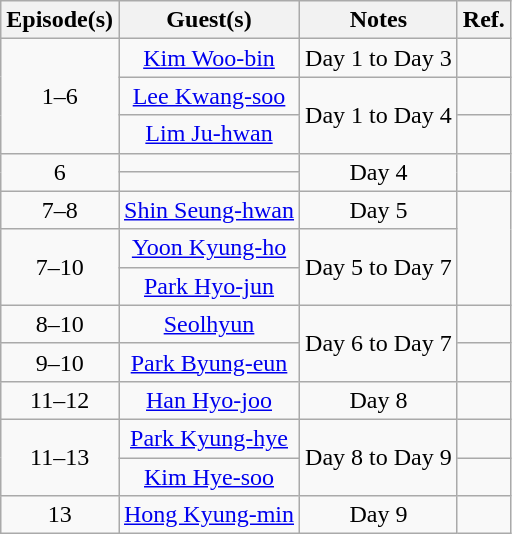<table class="wikitable" style="text-align:center;">
<tr>
<th>Episode(s)</th>
<th>Guest(s)</th>
<th>Notes</th>
<th>Ref.</th>
</tr>
<tr>
<td rowspan="3">1–6</td>
<td><a href='#'>Kim Woo-bin</a></td>
<td>Day 1 to Day 3</td>
<td></td>
</tr>
<tr>
<td><a href='#'>Lee Kwang-soo</a></td>
<td rowspan="2">Day 1 to Day 4</td>
<td></td>
</tr>
<tr>
<td><a href='#'>Lim Ju-hwan</a></td>
<td></td>
</tr>
<tr>
<td rowspan="2">6</td>
<td></td>
<td rowspan="2">Day 4</td>
<td rowspan="2"></td>
</tr>
<tr>
<td></td>
</tr>
<tr>
<td>7–8</td>
<td><a href='#'>Shin Seung-hwan</a></td>
<td>Day 5</td>
<td rowspan="3"></td>
</tr>
<tr>
<td rowspan="2">7–10</td>
<td><a href='#'>Yoon Kyung-ho</a></td>
<td rowspan="2">Day 5 to Day 7</td>
</tr>
<tr>
<td><a href='#'>Park Hyo-jun</a></td>
</tr>
<tr>
<td>8–10</td>
<td><a href='#'>Seolhyun</a></td>
<td rowspan="2">Day 6 to Day 7</td>
<td></td>
</tr>
<tr>
<td>9–10</td>
<td><a href='#'>Park Byung-eun</a></td>
<td></td>
</tr>
<tr>
<td>11–12</td>
<td><a href='#'>Han Hyo-joo</a></td>
<td>Day 8</td>
<td></td>
</tr>
<tr>
<td rowspan="2">11–13</td>
<td><a href='#'>Park Kyung-hye</a></td>
<td rowspan="2">Day 8 to Day 9</td>
<td></td>
</tr>
<tr>
<td><a href='#'>Kim Hye-soo</a></td>
<td></td>
</tr>
<tr>
<td>13</td>
<td><a href='#'>Hong Kyung-min</a></td>
<td>Day 9</td>
<td></td>
</tr>
</table>
